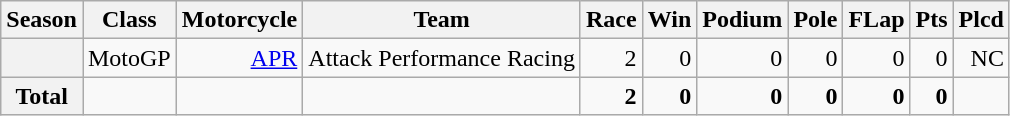<table class="wikitable" style=text-align:right>
<tr>
<th>Season</th>
<th>Class</th>
<th>Motorcycle</th>
<th>Team</th>
<th>Race</th>
<th>Win</th>
<th>Podium</th>
<th>Pole</th>
<th>FLap</th>
<th>Pts</th>
<th>Plcd</th>
</tr>
<tr>
<th></th>
<td>MotoGP</td>
<td><a href='#'>APR</a></td>
<td>Attack Performance Racing</td>
<td>2</td>
<td>0</td>
<td>0</td>
<td>0</td>
<td>0</td>
<td>0</td>
<td>NC</td>
</tr>
<tr>
<th>Total</th>
<td></td>
<td></td>
<td></td>
<td><strong>2</strong></td>
<td><strong>0</strong></td>
<td><strong>0</strong></td>
<td><strong>0</strong></td>
<td><strong>0</strong></td>
<td><strong>0</strong></td>
<td></td>
</tr>
</table>
